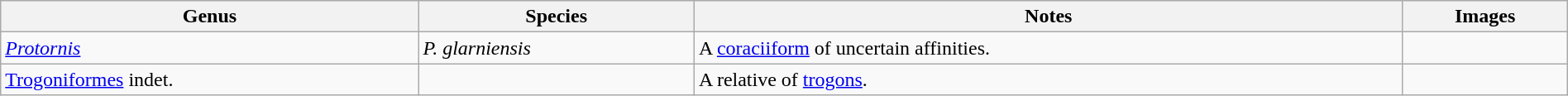<table class="wikitable" width="100%" align="center">
<tr>
<th>Genus</th>
<th>Species</th>
<th>Notes</th>
<th>Images</th>
</tr>
<tr>
<td><em><a href='#'>Protornis</a></em></td>
<td><em>P. glarniensis</em></td>
<td>A <a href='#'>coraciiform</a> of uncertain affinities.</td>
<td></td>
</tr>
<tr>
<td><a href='#'>Trogoniformes</a> indet.</td>
<td></td>
<td>A relative of <a href='#'>trogons</a>.</td>
<td></td>
</tr>
</table>
